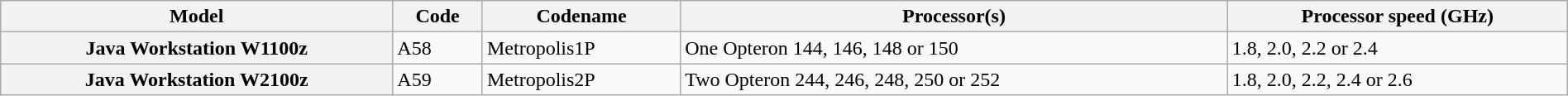<table class="wikitable" width="100%">
<tr>
<th>Model</th>
<th>Code</th>
<th>Codename</th>
<th>Processor(s)</th>
<th>Processor speed (GHz)</th>
</tr>
<tr>
<th>Java Workstation W1100z</th>
<td>A58</td>
<td>Metropolis1P</td>
<td>One Opteron 144, 146, 148 or 150</td>
<td>1.8, 2.0, 2.2 or 2.4</td>
</tr>
<tr>
<th>Java Workstation W2100z</th>
<td>A59</td>
<td>Metropolis2P</td>
<td>Two Opteron 244, 246, 248, 250 or 252</td>
<td>1.8, 2.0, 2.2, 2.4 or 2.6</td>
</tr>
</table>
